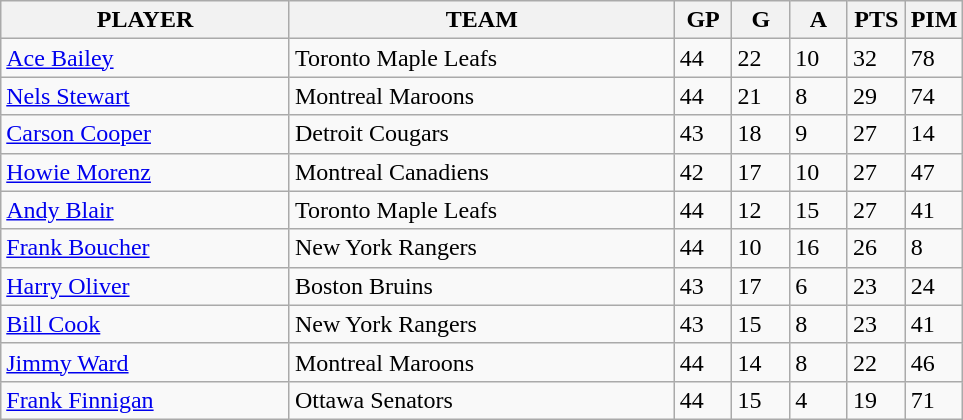<table class="wikitable">
<tr>
<th bgcolor="#DDDDFF" width="30%">PLAYER</th>
<th bgcolor="#DDDDFF" width="40%">TEAM</th>
<th bgcolor="#DDDDFF" width="6%">GP</th>
<th bgcolor="#DDDDFF" width="6%">G</th>
<th bgcolor="#DDDDFF" width="6%">A</th>
<th bgcolor="#DDDDFF" width="6%">PTS</th>
<th bgcolor="#DDDDFF" width="6%">PIM</th>
</tr>
<tr>
<td><a href='#'>Ace Bailey</a></td>
<td>Toronto Maple Leafs</td>
<td>44</td>
<td>22</td>
<td>10</td>
<td>32</td>
<td>78</td>
</tr>
<tr>
<td><a href='#'>Nels Stewart</a></td>
<td>Montreal Maroons</td>
<td>44</td>
<td>21</td>
<td>8</td>
<td>29</td>
<td>74</td>
</tr>
<tr>
<td><a href='#'>Carson Cooper</a></td>
<td>Detroit Cougars</td>
<td>43</td>
<td>18</td>
<td>9</td>
<td>27</td>
<td>14</td>
</tr>
<tr>
<td><a href='#'>Howie Morenz</a></td>
<td>Montreal Canadiens</td>
<td>42</td>
<td>17</td>
<td>10</td>
<td>27</td>
<td>47</td>
</tr>
<tr>
<td><a href='#'>Andy Blair</a></td>
<td>Toronto Maple Leafs</td>
<td>44</td>
<td>12</td>
<td>15</td>
<td>27</td>
<td>41</td>
</tr>
<tr>
<td><a href='#'>Frank Boucher</a></td>
<td>New York Rangers</td>
<td>44</td>
<td>10</td>
<td>16</td>
<td>26</td>
<td>8</td>
</tr>
<tr>
<td><a href='#'>Harry Oliver</a></td>
<td>Boston Bruins</td>
<td>43</td>
<td>17</td>
<td>6</td>
<td>23</td>
<td>24</td>
</tr>
<tr>
<td><a href='#'>Bill Cook</a></td>
<td>New York Rangers</td>
<td>43</td>
<td>15</td>
<td>8</td>
<td>23</td>
<td>41</td>
</tr>
<tr>
<td><a href='#'>Jimmy Ward</a></td>
<td>Montreal Maroons</td>
<td>44</td>
<td>14</td>
<td>8</td>
<td>22</td>
<td>46</td>
</tr>
<tr>
<td><a href='#'>Frank Finnigan</a></td>
<td>Ottawa Senators</td>
<td>44</td>
<td>15</td>
<td>4</td>
<td>19</td>
<td>71</td>
</tr>
</table>
